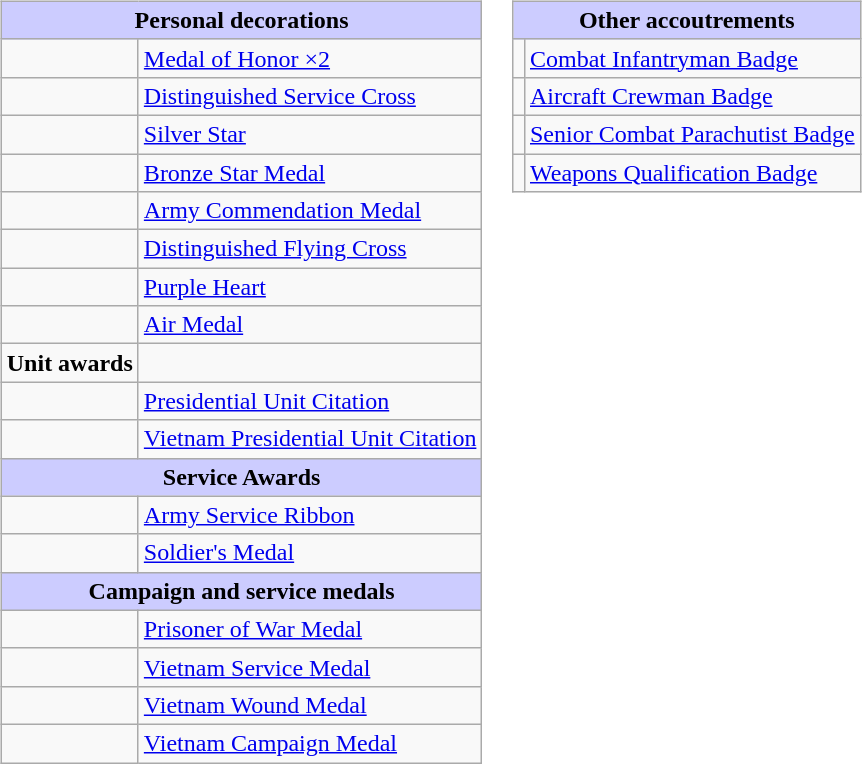<table style="width=100%;">
<tr>
<td valign="top"><br><table class="wikitable">
<tr style="background:#ccf; text-align:center;">
<td colspan=2><strong>Personal decorations</strong></td>
</tr>
<tr>
<td></td>
<td><a href='#'>Medal of Honor ×2</a></td>
</tr>
<tr>
<td></td>
<td><a href='#'>Distinguished Service Cross</a></td>
</tr>
<tr>
<td></td>
<td><a href='#'>Silver Star</a></td>
</tr>
<tr>
<td></td>
<td><a href='#'>Bronze Star Medal</a></td>
</tr>
<tr>
<td></td>
<td><a href='#'>Army Commendation Medal</a></td>
</tr>
<tr>
<td></td>
<td><a href='#'>Distinguished Flying Cross</a></td>
</tr>
<tr>
<td></td>
<td><a href='#'>Purple Heart</a></td>
</tr>
<tr>
<td></td>
<td><a href='#'>Air Medal</a></td>
</tr>
<tr>
<td><strong>Unit awards</strong></td>
</tr>
<tr>
<td></td>
<td><a href='#'>Presidential Unit Citation</a></td>
</tr>
<tr>
<td></td>
<td><a href='#'>Vietnam Presidential Unit Citation</a></td>
</tr>
<tr style="background:#ccf; text-align:center;">
<td colspan=2><strong>Service Awards</strong></td>
</tr>
<tr>
<td></td>
<td><a href='#'>Army Service Ribbon</a></td>
</tr>
<tr>
<td></td>
<td><a href='#'>Soldier's Medal</a></td>
</tr>
<tr style="background:#ccf; text-align:center;">
<td colspan=2><strong>Campaign and service medals</strong></td>
</tr>
<tr>
<td></td>
<td><a href='#'>Prisoner of War Medal</a></td>
</tr>
<tr>
<td></td>
<td><a href='#'>Vietnam Service Medal</a></td>
</tr>
<tr>
<td></td>
<td><a href='#'>Vietnam Wound Medal</a></td>
</tr>
<tr>
<td></td>
<td><a href='#'>Vietnam Campaign Medal</a></td>
</tr>
</table>
</td>
<td valign="top"><br><table class="wikitable">
<tr style="background:#ccf; text-align:center;">
<td colspan=2><strong>Other accoutrements</strong></td>
</tr>
<tr>
<td align=center></td>
<td><a href='#'>Combat Infantryman Badge</a></td>
</tr>
<tr>
<td align=center></td>
<td><a href='#'>Aircraft Crewman Badge</a></td>
</tr>
<tr>
<td align=center></td>
<td><a href='#'>Senior Combat Parachutist Badge</a></td>
</tr>
<tr>
<td align=center></td>
<td><a href='#'>Weapons Qualification Badge</a></td>
</tr>
</table>
</td>
</tr>
</table>
